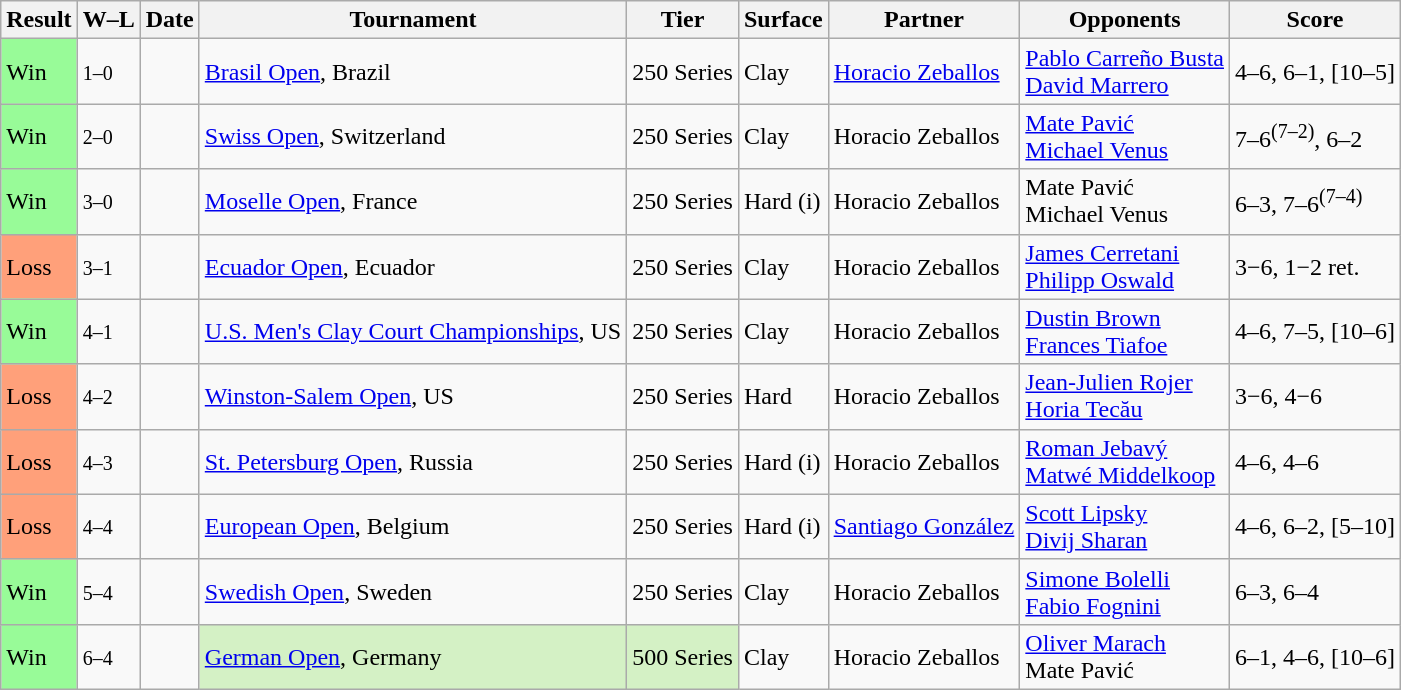<table class="sortable wikitable">
<tr>
<th>Result</th>
<th class="unsortable">W–L</th>
<th>Date</th>
<th>Tournament</th>
<th>Tier</th>
<th>Surface</th>
<th>Partner</th>
<th>Opponents</th>
<th class="unsortable">Score</th>
</tr>
<tr>
<td bgcolor=98FB98>Win</td>
<td><small>1–0</small></td>
<td><a href='#'></a></td>
<td><a href='#'>Brasil Open</a>, Brazil</td>
<td>250 Series</td>
<td>Clay</td>
<td> <a href='#'>Horacio Zeballos</a></td>
<td> <a href='#'>Pablo Carreño Busta</a><br> <a href='#'>David Marrero</a></td>
<td>4–6, 6–1, [10–5]</td>
</tr>
<tr>
<td bgcolor=98FB98>Win</td>
<td><small>2–0</small></td>
<td><a href='#'></a></td>
<td><a href='#'>Swiss Open</a>, Switzerland</td>
<td>250 Series</td>
<td>Clay</td>
<td> Horacio Zeballos</td>
<td> <a href='#'>Mate Pavić</a><br> <a href='#'>Michael Venus</a></td>
<td>7–6<sup>(7–2)</sup>, 6–2</td>
</tr>
<tr>
<td bgcolor=98FB98>Win</td>
<td><small>3–0</small></td>
<td><a href='#'></a></td>
<td><a href='#'>Moselle Open</a>, France</td>
<td>250 Series</td>
<td>Hard (i)</td>
<td> Horacio Zeballos</td>
<td> Mate Pavić<br> Michael Venus</td>
<td>6–3, 7–6<sup>(7–4)</sup></td>
</tr>
<tr>
<td bgcolor=FFA07A>Loss</td>
<td><small>3–1</small></td>
<td><a href='#'></a></td>
<td><a href='#'>Ecuador Open</a>, Ecuador</td>
<td>250 Series</td>
<td>Clay</td>
<td> Horacio Zeballos</td>
<td> <a href='#'>James Cerretani</a><br> <a href='#'>Philipp Oswald</a></td>
<td>3−6, 1−2 ret.</td>
</tr>
<tr>
<td bgcolor=98FB98>Win</td>
<td><small>4–1</small></td>
<td><a href='#'></a></td>
<td><a href='#'>U.S. Men's Clay Court Championships</a>, US</td>
<td>250 Series</td>
<td>Clay</td>
<td> Horacio Zeballos</td>
<td> <a href='#'>Dustin Brown</a><br> <a href='#'>Frances Tiafoe</a></td>
<td>4–6, 7–5, [10–6]</td>
</tr>
<tr>
<td bgcolor=FFA07A>Loss</td>
<td><small>4–2</small></td>
<td><a href='#'></a></td>
<td><a href='#'>Winston-Salem Open</a>, US</td>
<td>250 Series</td>
<td>Hard</td>
<td> Horacio Zeballos</td>
<td> <a href='#'>Jean-Julien Rojer</a><br> <a href='#'>Horia Tecău</a></td>
<td>3−6, 4−6</td>
</tr>
<tr>
<td bgcolor=FFA07A>Loss</td>
<td><small>4–3</small></td>
<td><a href='#'></a></td>
<td><a href='#'>St. Petersburg Open</a>, Russia</td>
<td>250 Series</td>
<td>Hard (i)</td>
<td> Horacio Zeballos</td>
<td> <a href='#'>Roman Jebavý</a><br> <a href='#'>Matwé Middelkoop</a></td>
<td>4–6, 4–6</td>
</tr>
<tr>
<td bgcolor=FFA07A>Loss</td>
<td><small>4–4</small></td>
<td><a href='#'></a></td>
<td><a href='#'>European Open</a>, Belgium</td>
<td>250 Series</td>
<td>Hard (i)</td>
<td> <a href='#'>Santiago González</a></td>
<td> <a href='#'>Scott Lipsky</a><br> <a href='#'>Divij Sharan</a></td>
<td>4–6, 6–2, [5–10]</td>
</tr>
<tr>
<td bgcolor=98FB98>Win</td>
<td><small>5–4</small></td>
<td><a href='#'></a></td>
<td><a href='#'>Swedish Open</a>, Sweden</td>
<td>250 Series</td>
<td>Clay</td>
<td> Horacio Zeballos</td>
<td> <a href='#'>Simone Bolelli</a><br> <a href='#'>Fabio Fognini</a></td>
<td>6–3, 6–4</td>
</tr>
<tr>
<td bgcolor=98FB98>Win</td>
<td><small>6–4</small></td>
<td><a href='#'></a></td>
<td style="background:#d4f1c5;"><a href='#'>German Open</a>, Germany</td>
<td style="background:#d4f1c5;">500 Series</td>
<td>Clay</td>
<td> Horacio Zeballos</td>
<td> <a href='#'>Oliver Marach</a><br> Mate Pavić</td>
<td>6–1, 4–6, [10–6]</td>
</tr>
</table>
